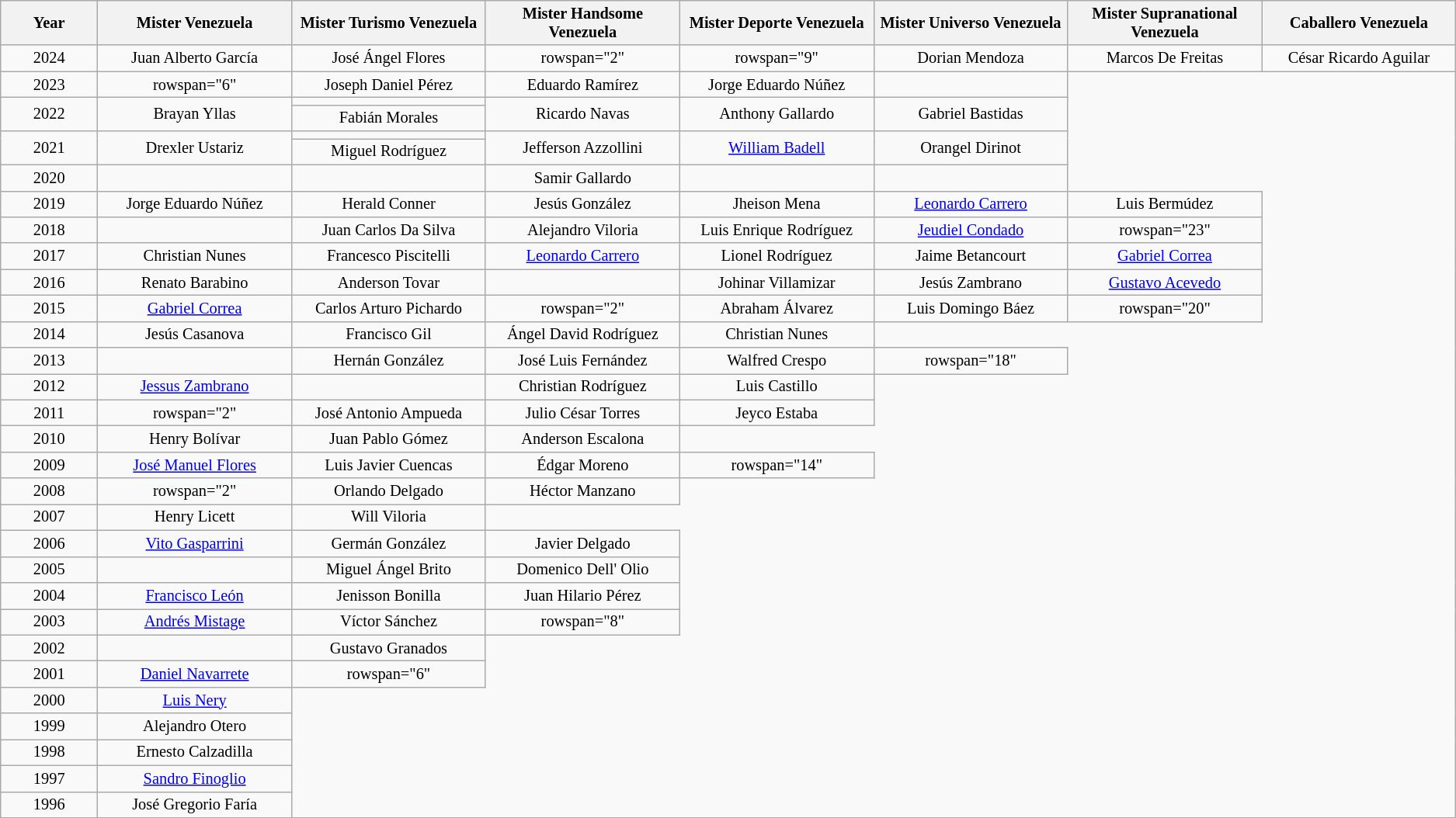<table class="wikitable" style="font-size: 85%; text-align:center;" |>
<tr>
<th width="5%">Year</th>
<th width="10%">Mister Venezuela<br></th>
<th width="10%">Mister Turismo Venezuela<br></th>
<th width="10%">Mister Handsome Venezuela<br></th>
<th width="10%">Mister Deporte Venezuela<br></th>
<th width="10%">Mister Universo Venezuela<br></th>
<th width="10%">Mister Supranational Venezuela<br></th>
<th width="10%">Caballero Venezuela<br></th>
</tr>
<tr>
<td>2024</td>
<td>Juan Alberto García<br></td>
<td>José Ángel Flores<br></td>
<td>rowspan="2" </td>
<td>rowspan="9" </td>
<td>Dorian Mendoza<br></td>
<td>Marcos De Freitas<br></td>
<td>César Ricardo Aguilar<br></td>
</tr>
<tr>
<td>2023</td>
<td>rowspan="6" </td>
<td>Joseph Daniel Pérez<br></td>
<td>Eduardo Ramírez<br></td>
<td>Jorge Eduardo Núñez<br></td>
<td></td>
</tr>
<tr>
<td rowspan="2">2022</td>
<td rowspan="2">Brayan Yllas<br></td>
<td></td>
<td rowspan="2">Ricardo Navas<br></td>
<td rowspan="2">Anthony Gallardo<br></td>
<td rowspan="2">Gabriel Bastidas<br></td>
</tr>
<tr>
<td>Fabián Morales<br></td>
</tr>
<tr>
<td rowspan="2">2021</td>
<td rowspan="2">Drexler Ustariz<br></td>
<td></td>
<td rowspan="2">Jefferson Azzollini<br></td>
<td rowspan="2"><a href='#'>William Badell</a><br></td>
<td rowspan="2">Orangel Dirinot<br></td>
</tr>
<tr>
<td>Miguel Rodríguez<br></td>
</tr>
<tr>
<td>2020</td>
<td></td>
<td></td>
<td>Samir Gallardo<br></td>
<td></td>
<td></td>
</tr>
<tr>
<td>2019</td>
<td>Jorge Eduardo Núñez<br></td>
<td>Herald Conner<br></td>
<td>Jesús González<br></td>
<td>Jheison Mena<br></td>
<td><a href='#'>Leonardo Carrero</a><br></td>
<td>Luis Bermúdez<br></td>
</tr>
<tr>
<td>2018</td>
<td></td>
<td>Juan Carlos Da Silva<br></td>
<td>Alejandro Viloria<br></td>
<td>Luis Enrique Rodríguez<br></td>
<td><a href='#'>Jeudiel Condado</a><br></td>
<td>rowspan="23" </td>
</tr>
<tr>
<td>2017</td>
<td>Christian Nunes<br></td>
<td>Francesco Piscitelli<br></td>
<td><a href='#'>Leonardo Carrero</a><br></td>
<td>Lionel Rodríguez<br></td>
<td>Jaime Betancourt<br></td>
<td><a href='#'>Gabriel Correa</a><br></td>
</tr>
<tr>
<td>2016</td>
<td>Renato Barabino<br></td>
<td>Anderson Tovar<br></td>
<td></td>
<td>Johinar Villamizar<br></td>
<td>Jesús Zambrano<br></td>
<td><a href='#'>Gustavo Acevedo</a><br></td>
</tr>
<tr>
<td>2015</td>
<td><a href='#'>Gabriel Correa</a><br></td>
<td>Carlos Arturo Pichardo<br></td>
<td>rowspan="2" </td>
<td>Abraham Álvarez<br></td>
<td>Luis Domingo Báez<br></td>
<td>rowspan="20" </td>
</tr>
<tr>
<td>2014</td>
<td>Jesús Casanova<br></td>
<td>Francisco Gil<br></td>
<td>Ángel David Rodríguez<br></td>
<td>Christian Nunes<br></td>
</tr>
<tr>
<td>2013</td>
<td></td>
<td>Hernán González<br></td>
<td>José Luis Fernández<br></td>
<td>Walfred Crespo<br></td>
<td>rowspan="18" </td>
</tr>
<tr>
<td>2012</td>
<td><a href='#'>Jessus Zambrano</a><br></td>
<td></td>
<td>Christian Rodríguez<br></td>
<td>Luis Castillo<br></td>
</tr>
<tr>
<td>2011</td>
<td>rowspan="2" </td>
<td>José Antonio Ampueda<br></td>
<td>Julio César Torres<br></td>
<td>Jeyco Estaba<br></td>
</tr>
<tr>
<td>2010</td>
<td>Henry Bolívar<br></td>
<td>Juan Pablo Gómez<br></td>
<td>Anderson Escalona<br></td>
</tr>
<tr>
<td>2009</td>
<td><a href='#'>José Manuel Flores</a><br></td>
<td>Luis Javier Cuencas<br></td>
<td>Édgar Moreno<br></td>
<td>rowspan="14" </td>
</tr>
<tr>
<td>2008</td>
<td>rowspan="2" </td>
<td>Orlando Delgado<br></td>
<td>Héctor Manzano<br></td>
</tr>
<tr>
<td>2007</td>
<td>Henry Licett<br></td>
<td>Will Viloria<br></td>
</tr>
<tr>
<td>2006</td>
<td><a href='#'>Vito Gasparrini</a><br></td>
<td>Germán González<br></td>
<td>Javier Delgado<br></td>
</tr>
<tr>
<td>2005</td>
<td></td>
<td>Miguel Ángel Brito<br></td>
<td>Domenico Dell' Olio<br></td>
</tr>
<tr>
<td>2004</td>
<td><a href='#'>Francisco León</a><br></td>
<td>Jenisson Bonilla<br></td>
<td>Juan Hilario Pérez<br></td>
</tr>
<tr>
<td>2003</td>
<td><a href='#'>Andrés Mistage</a><br></td>
<td>Víctor Sánchez<br></td>
<td>rowspan="8" </td>
</tr>
<tr>
<td>2002</td>
<td></td>
<td>Gustavo Granados<br></td>
</tr>
<tr>
<td>2001</td>
<td><a href='#'>Daniel Navarrete</a><br></td>
<td>rowspan="6" </td>
</tr>
<tr>
<td>2000</td>
<td><a href='#'>Luis Nery</a><br></td>
</tr>
<tr>
<td>1999</td>
<td>Alejandro Otero<br></td>
</tr>
<tr>
<td>1998</td>
<td>Ernesto Calzadilla<br></td>
</tr>
<tr>
<td>1997</td>
<td><a href='#'>Sandro Finoglio</a><br></td>
</tr>
<tr>
<td>1996</td>
<td>José Gregorio Faría<br></td>
</tr>
</table>
